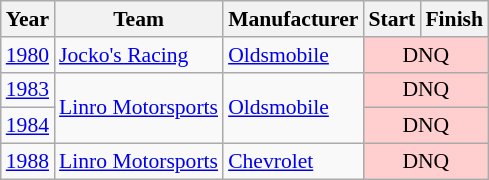<table class="wikitable" style="font-size: 90%;">
<tr>
<th>Year</th>
<th>Team</th>
<th>Manufacturer</th>
<th>Start</th>
<th>Finish</th>
</tr>
<tr>
<td><a href='#'>1980</a></td>
<td><a href='#'>Jocko's Racing</a></td>
<td><a href='#'>Oldsmobile</a></td>
<td colspan=2 align=center style="background:#FFCFCF;">DNQ</td>
</tr>
<tr>
<td><a href='#'>1983</a></td>
<td rowspan=2><a href='#'>Linro Motorsports</a></td>
<td rowspan=2><a href='#'>Oldsmobile</a></td>
<td colspan=2 align=center style="background:#FFCFCF;">DNQ</td>
</tr>
<tr>
<td><a href='#'>1984</a></td>
<td colspan=2 align=center style="background:#FFCFCF;">DNQ</td>
</tr>
<tr>
<td><a href='#'>1988</a></td>
<td><a href='#'>Linro Motorsports</a></td>
<td><a href='#'>Chevrolet</a></td>
<td colspan=2 align=center style="background:#FFCFCF;">DNQ</td>
</tr>
</table>
